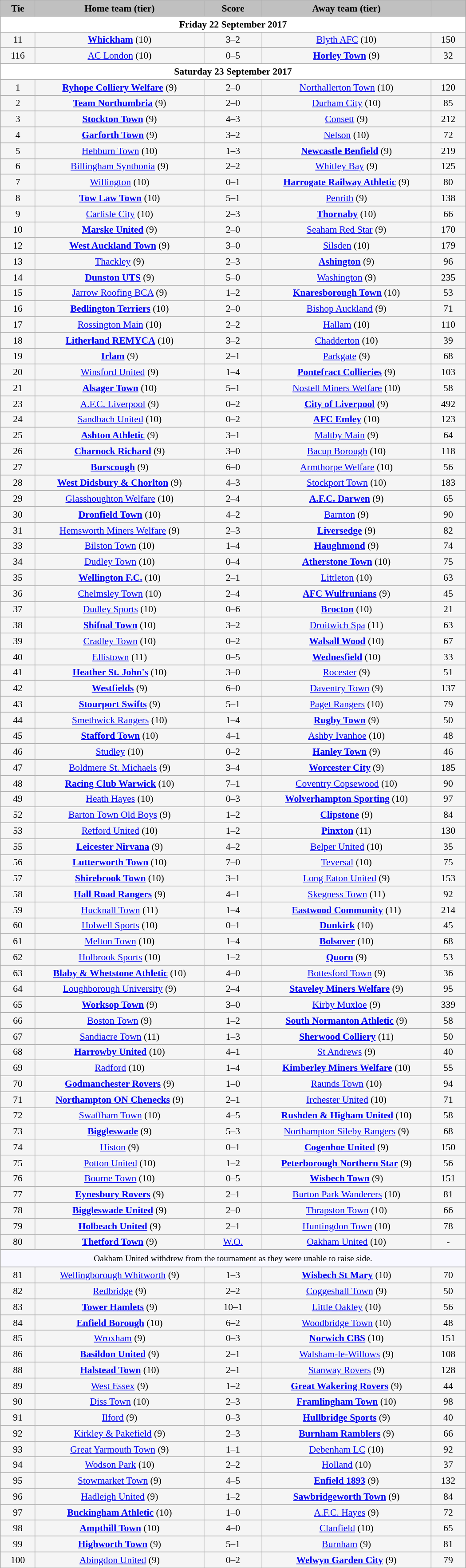<table class="wikitable" style="width: 700px; background:WhiteSmoke; text-align:center; font-size:90%">
<tr>
<td scope="col" style="width:  7.50%; background:silver;"><strong>Tie</strong></td>
<td scope="col" style="width: 36.25%; background:silver;"><strong>Home team (tier)</strong></td>
<td scope="col" style="width: 12.50%; background:silver;"><strong>Score</strong></td>
<td scope="col" style="width: 36.25%; background:silver;"><strong>Away team (tier)</strong></td>
<td scope="col" style="width:  7.50%; background:silver;"><strong></strong></td>
</tr>
<tr>
<td colspan="5" style= background:White><strong>Friday 22 September 2017</strong></td>
</tr>
<tr>
<td>11</td>
<td><strong><a href='#'>Whickham</a></strong> (10)</td>
<td>3–2</td>
<td><a href='#'>Blyth AFC</a> (10)</td>
<td>150</td>
</tr>
<tr>
<td>116</td>
<td><a href='#'>AC London</a> (10)</td>
<td>0–5</td>
<td><strong><a href='#'>Horley Town</a></strong> (9)</td>
<td>32</td>
</tr>
<tr>
<td colspan="5" style= background:White><strong>Saturday 23 September 2017</strong></td>
</tr>
<tr>
<td>1</td>
<td><strong><a href='#'>Ryhope Colliery Welfare</a></strong> (9)</td>
<td>2–0 </td>
<td><a href='#'>Northallerton Town</a> (10)</td>
<td>120</td>
</tr>
<tr>
<td>2</td>
<td><strong><a href='#'>Team Northumbria</a></strong> (9)</td>
<td>2–0</td>
<td><a href='#'>Durham City</a> (10)</td>
<td>85</td>
</tr>
<tr>
<td>3</td>
<td><strong><a href='#'>Stockton Town</a></strong> (9)</td>
<td>4–3 </td>
<td><a href='#'>Consett</a> (9)</td>
<td>212</td>
</tr>
<tr>
<td>4</td>
<td><strong><a href='#'>Garforth Town</a></strong> (9)</td>
<td>3–2</td>
<td><a href='#'>Nelson</a> (10)</td>
<td>72</td>
</tr>
<tr>
<td>5</td>
<td><a href='#'>Hebburn Town</a> (10)</td>
<td>1–3</td>
<td><strong><a href='#'>Newcastle Benfield</a></strong> (9)</td>
<td>219</td>
</tr>
<tr>
<td>6</td>
<td><a href='#'>Billingham Synthonia</a> (9)</td>
<td>2–2</td>
<td><a href='#'>Whitley Bay</a> (9)</td>
<td>125</td>
</tr>
<tr>
<td>7</td>
<td><a href='#'>Willington</a> (10)</td>
<td>0–1</td>
<td><strong><a href='#'>Harrogate Railway Athletic</a></strong> (9)</td>
<td>80</td>
</tr>
<tr>
<td>8</td>
<td><strong><a href='#'>Tow Law Town</a></strong> (10)</td>
<td>5–1</td>
<td><a href='#'>Penrith</a> (9)</td>
<td>138</td>
</tr>
<tr>
<td>9</td>
<td><a href='#'>Carlisle City</a> (10)</td>
<td>2–3</td>
<td><strong><a href='#'>Thornaby</a></strong> (10)</td>
<td>66</td>
</tr>
<tr>
<td>10</td>
<td><strong><a href='#'>Marske United</a></strong> (9)</td>
<td>2–0 </td>
<td><a href='#'>Seaham Red Star</a> (9)</td>
<td>170</td>
</tr>
<tr>
<td>12</td>
<td><strong><a href='#'>West Auckland Town</a></strong> (9)</td>
<td>3–0</td>
<td><a href='#'>Silsden</a> (10)</td>
<td>179</td>
</tr>
<tr>
<td>13</td>
<td><a href='#'>Thackley</a> (9)</td>
<td>2–3 </td>
<td><strong><a href='#'>Ashington</a></strong> (9)</td>
<td>96</td>
</tr>
<tr>
<td>14</td>
<td><strong><a href='#'>Dunston UTS</a></strong> (9)</td>
<td>5–0</td>
<td><a href='#'>Washington</a> (9)</td>
<td>235</td>
</tr>
<tr>
<td>15</td>
<td><a href='#'>Jarrow Roofing BCA</a> (9)</td>
<td>1–2</td>
<td><strong><a href='#'>Knaresborough Town</a></strong> (10)</td>
<td>53</td>
</tr>
<tr>
<td>16</td>
<td><strong><a href='#'>Bedlington Terriers</a></strong> (10)</td>
<td>2–0</td>
<td><a href='#'>Bishop Auckland</a> (9)</td>
<td>71</td>
</tr>
<tr>
<td>17</td>
<td><a href='#'>Rossington Main</a> (10)</td>
<td>2–2</td>
<td><a href='#'>Hallam</a> (10)</td>
<td>110</td>
</tr>
<tr>
<td>18</td>
<td><strong><a href='#'>Litherland REMYCA</a></strong> (10)</td>
<td>3–2</td>
<td><a href='#'>Chadderton</a> (10)</td>
<td>39</td>
</tr>
<tr>
<td>19</td>
<td><strong><a href='#'>Irlam</a></strong> (9)</td>
<td>2–1</td>
<td><a href='#'>Parkgate</a> (9)</td>
<td>68</td>
</tr>
<tr>
<td>20</td>
<td><a href='#'>Winsford United</a> (9)</td>
<td>1–4</td>
<td><strong><a href='#'>Pontefract Collieries</a></strong> (9)</td>
<td>103</td>
</tr>
<tr>
<td>21</td>
<td><strong><a href='#'>Alsager Town</a></strong> (10)</td>
<td>5–1</td>
<td><a href='#'>Nostell Miners Welfare</a> (10)</td>
<td>58</td>
</tr>
<tr>
<td>23</td>
<td><a href='#'>A.F.C. Liverpool</a> (9)</td>
<td>0–2</td>
<td><strong><a href='#'>City of Liverpool</a></strong> (9)</td>
<td>492</td>
</tr>
<tr>
<td>24</td>
<td><a href='#'>Sandbach United</a> (10)</td>
<td>0–2</td>
<td><strong><a href='#'>AFC Emley</a></strong> (10)</td>
<td>123</td>
</tr>
<tr>
<td>25</td>
<td><strong><a href='#'>Ashton Athletic</a></strong> (9)</td>
<td>3–1</td>
<td><a href='#'>Maltby Main</a> (9)</td>
<td>64</td>
</tr>
<tr>
<td>26</td>
<td><strong><a href='#'>Charnock Richard</a></strong> (9)</td>
<td>3–0</td>
<td><a href='#'>Bacup Borough</a> (10)</td>
<td>118</td>
</tr>
<tr>
<td>27</td>
<td><strong><a href='#'>Burscough</a></strong> (9)</td>
<td>6–0</td>
<td><a href='#'>Armthorpe Welfare</a> (10)</td>
<td>56</td>
</tr>
<tr>
<td>28</td>
<td><strong><a href='#'>West Didsbury & Chorlton</a></strong> (9)</td>
<td>4–3</td>
<td><a href='#'>Stockport Town</a> (10)</td>
<td>183</td>
</tr>
<tr>
<td>29</td>
<td><a href='#'>Glasshoughton Welfare</a> (10)</td>
<td>2–4</td>
<td><strong><a href='#'>A.F.C. Darwen</a></strong> (9)</td>
<td>65</td>
</tr>
<tr>
<td>30</td>
<td><strong><a href='#'>Dronfield Town</a></strong> (10)</td>
<td>4–2 </td>
<td><a href='#'>Barnton</a> (9)</td>
<td>90</td>
</tr>
<tr>
<td>31</td>
<td><a href='#'>Hemsworth Miners Welfare</a> (9)</td>
<td>2–3 </td>
<td><strong><a href='#'>Liversedge</a></strong> (9)</td>
<td>82</td>
</tr>
<tr>
<td>33</td>
<td><a href='#'>Bilston Town</a> (10)</td>
<td>1–4</td>
<td><strong><a href='#'>Haughmond</a></strong> (9)</td>
<td>74</td>
</tr>
<tr>
<td>34</td>
<td><a href='#'>Dudley Town</a> (10)</td>
<td>0–4</td>
<td><strong><a href='#'>Atherstone Town</a></strong> (10)</td>
<td>75</td>
</tr>
<tr>
<td>35</td>
<td><strong><a href='#'>Wellington F.C.</a></strong> (10)</td>
<td>2–1</td>
<td><a href='#'>Littleton</a> (10)</td>
<td>63</td>
</tr>
<tr>
<td>36</td>
<td><a href='#'>Chelmsley Town</a> (10)</td>
<td>2–4</td>
<td><strong><a href='#'>AFC Wulfrunians</a></strong> (9)</td>
<td>45</td>
</tr>
<tr>
<td>37</td>
<td><a href='#'>Dudley Sports</a> (10)</td>
<td>0–6</td>
<td><strong><a href='#'>Brocton</a></strong> (10)</td>
<td>21</td>
</tr>
<tr>
<td>38</td>
<td><strong><a href='#'>Shifnal Town</a></strong> (10)</td>
<td>3–2 </td>
<td><a href='#'>Droitwich Spa</a> (11)</td>
<td>63</td>
</tr>
<tr>
<td>39</td>
<td><a href='#'>Cradley Town</a> (10)</td>
<td>0–2</td>
<td><strong><a href='#'>Walsall Wood</a></strong> (10)</td>
<td>67</td>
</tr>
<tr>
<td>40</td>
<td><a href='#'>Ellistown</a> (11)</td>
<td>0–5</td>
<td><strong><a href='#'>Wednesfield</a></strong> (10)</td>
<td>33</td>
</tr>
<tr>
<td>41</td>
<td><strong><a href='#'>Heather St. John's</a></strong> (10)</td>
<td>3–0</td>
<td><a href='#'>Rocester</a> (9)</td>
<td>51</td>
</tr>
<tr>
<td>42</td>
<td><strong><a href='#'>Westfields</a></strong> (9)</td>
<td>6–0</td>
<td><a href='#'>Daventry Town</a> (9)</td>
<td>137</td>
</tr>
<tr>
<td>43</td>
<td><strong><a href='#'>Stourport Swifts</a></strong> (9)</td>
<td>5–1</td>
<td><a href='#'>Paget Rangers</a> (10)</td>
<td>79</td>
</tr>
<tr>
<td>44</td>
<td><a href='#'>Smethwick Rangers</a> (10)</td>
<td>1–4</td>
<td><strong><a href='#'>Rugby Town</a></strong> (9)</td>
<td>50</td>
</tr>
<tr>
<td>45</td>
<td><strong><a href='#'>Stafford Town</a></strong> (10)</td>
<td>4–1</td>
<td><a href='#'>Ashby Ivanhoe</a> (10)</td>
<td>48</td>
</tr>
<tr>
<td>46</td>
<td><a href='#'>Studley</a> (10)</td>
<td>0–2</td>
<td><strong><a href='#'>Hanley Town</a></strong> (9)</td>
<td>46</td>
</tr>
<tr>
<td>47</td>
<td><a href='#'>Boldmere St. Michaels</a> (9)</td>
<td>3–4 </td>
<td><strong><a href='#'>Worcester City</a></strong> (9)</td>
<td>185</td>
</tr>
<tr>
<td>48</td>
<td><strong><a href='#'>Racing Club Warwick</a></strong> (10)</td>
<td>7–1</td>
<td><a href='#'>Coventry Copsewood</a> (10)</td>
<td>90</td>
</tr>
<tr>
<td>49</td>
<td><a href='#'>Heath Hayes</a> (10)</td>
<td>0–3</td>
<td><strong><a href='#'>Wolverhampton Sporting</a></strong> (10)</td>
<td>97</td>
</tr>
<tr>
<td>52</td>
<td><a href='#'>Barton Town Old Boys</a> (9)</td>
<td>1–2</td>
<td><strong><a href='#'>Clipstone</a></strong> (9)</td>
<td>84</td>
</tr>
<tr>
<td>53</td>
<td><a href='#'>Retford United</a> (10)</td>
<td>1–2</td>
<td><strong><a href='#'>Pinxton</a></strong> (11)</td>
<td>130</td>
</tr>
<tr>
<td>55</td>
<td><strong><a href='#'>Leicester Nirvana</a></strong> (9)</td>
<td>4–2</td>
<td><a href='#'>Belper United</a> (10)</td>
<td>35</td>
</tr>
<tr>
<td>56</td>
<td><strong><a href='#'>Lutterworth Town</a></strong> (10)</td>
<td>7–0</td>
<td><a href='#'>Teversal</a> (10)</td>
<td>75</td>
</tr>
<tr>
<td>57</td>
<td><strong><a href='#'>Shirebrook Town</a></strong> (10)</td>
<td>3–1</td>
<td><a href='#'>Long Eaton United</a> (9)</td>
<td>153</td>
</tr>
<tr>
<td>58</td>
<td><strong><a href='#'>Hall Road Rangers</a></strong> (9)</td>
<td>4–1</td>
<td><a href='#'>Skegness Town</a> (11)</td>
<td>92</td>
</tr>
<tr>
<td>59</td>
<td><a href='#'>Hucknall Town</a> (11)</td>
<td>1–4</td>
<td><strong><a href='#'>Eastwood Community</a></strong> (11)</td>
<td>214</td>
</tr>
<tr>
<td>60</td>
<td><a href='#'>Holwell Sports</a> (10)</td>
<td>0–1</td>
<td><strong><a href='#'>Dunkirk</a></strong> (10)</td>
<td>45</td>
</tr>
<tr>
<td>61</td>
<td><a href='#'>Melton Town</a> (10)</td>
<td>1–4</td>
<td><strong><a href='#'>Bolsover</a></strong> (10)</td>
<td>68</td>
</tr>
<tr>
<td>62</td>
<td><a href='#'>Holbrook Sports</a> (10)</td>
<td>1–2</td>
<td><strong><a href='#'>Quorn</a></strong> (9)</td>
<td>53</td>
</tr>
<tr>
<td>63</td>
<td><strong><a href='#'>Blaby & Whetstone Athletic</a></strong> (10)</td>
<td>4–0</td>
<td><a href='#'>Bottesford Town</a> (9)</td>
<td>36</td>
</tr>
<tr>
<td>64</td>
<td><a href='#'>Loughborough University</a> (9)</td>
<td>2–4</td>
<td><strong><a href='#'>Staveley Miners Welfare</a></strong> (9)</td>
<td>95</td>
</tr>
<tr>
<td>65</td>
<td><strong><a href='#'>Worksop Town</a></strong> (9)</td>
<td>3–0</td>
<td><a href='#'>Kirby Muxloe</a> (9)</td>
<td>339</td>
</tr>
<tr>
<td>66</td>
<td><a href='#'>Boston Town</a> (9)</td>
<td>1–2</td>
<td><strong><a href='#'>South Normanton Athletic</a></strong> (9)</td>
<td>58</td>
</tr>
<tr>
<td>67</td>
<td><a href='#'>Sandiacre Town</a> (11)</td>
<td>1–3</td>
<td><strong><a href='#'>Sherwood Colliery</a></strong> (11)</td>
<td>50</td>
</tr>
<tr>
<td>68</td>
<td><strong><a href='#'>Harrowby United</a></strong> (10)</td>
<td>4–1</td>
<td><a href='#'>St Andrews</a> (9)</td>
<td>40</td>
</tr>
<tr>
<td>69</td>
<td><a href='#'>Radford</a> (10)</td>
<td>1–4</td>
<td><strong><a href='#'>Kimberley Miners Welfare</a></strong> (10)</td>
<td>55</td>
</tr>
<tr>
<td>70</td>
<td><strong><a href='#'>Godmanchester Rovers</a></strong> (9)</td>
<td>1–0</td>
<td><a href='#'>Raunds Town</a> (10)</td>
<td>94</td>
</tr>
<tr>
<td>71</td>
<td><strong><a href='#'>Northampton ON Chenecks</a></strong> (9)</td>
<td>2–1</td>
<td><a href='#'>Irchester United</a> (10)</td>
<td>71</td>
</tr>
<tr>
<td>72</td>
<td><a href='#'>Swaffham Town</a> (10)</td>
<td>4–5 </td>
<td><strong><a href='#'>Rushden & Higham United</a></strong> (10)</td>
<td>58</td>
</tr>
<tr>
<td>73</td>
<td><strong><a href='#'>Biggleswade</a></strong> (9)</td>
<td>5–3</td>
<td><a href='#'>Northampton Sileby Rangers</a> (9)</td>
<td>68</td>
</tr>
<tr>
<td>74</td>
<td><a href='#'>Histon</a> (9)</td>
<td>0–1</td>
<td><strong><a href='#'>Cogenhoe United</a></strong> (9)</td>
<td>150</td>
</tr>
<tr>
<td>75</td>
<td><a href='#'>Potton United</a> (10)</td>
<td>1–2</td>
<td><strong><a href='#'>Peterborough Northern Star</a></strong> (9)</td>
<td>56</td>
</tr>
<tr>
<td>76</td>
<td><a href='#'>Bourne Town</a> (10)</td>
<td>0–5</td>
<td><strong><a href='#'>Wisbech Town</a></strong> (9)</td>
<td>151</td>
</tr>
<tr>
<td>77</td>
<td><strong><a href='#'>Eynesbury Rovers</a></strong> (9)</td>
<td>2–1</td>
<td><a href='#'>Burton Park Wanderers</a> (10)</td>
<td>81</td>
</tr>
<tr>
<td>78</td>
<td><strong><a href='#'>Biggleswade United</a></strong> (9)</td>
<td>2–0</td>
<td><a href='#'>Thrapston Town</a> (10)</td>
<td>66</td>
</tr>
<tr>
<td>79</td>
<td><strong><a href='#'>Holbeach United</a></strong> (9)</td>
<td>2–1</td>
<td><a href='#'>Huntingdon Town</a> (10)</td>
<td>78</td>
</tr>
<tr>
<td>80</td>
<td><strong><a href='#'>Thetford Town</a></strong> (9)</td>
<td><a href='#'>W.O.</a></td>
<td><a href='#'>Oakham United</a> (10)</td>
<td>-</td>
</tr>
<tr>
<td colspan="5" style="background:GhostWhite; height:20px; text-align:center; font-size:90%">Oakham United withdrew from the tournament as they were unable to raise side.</td>
</tr>
<tr>
<td>81</td>
<td><a href='#'>Wellingborough Whitworth</a> (9)</td>
<td>1–3</td>
<td><strong><a href='#'>Wisbech St Mary</a></strong> (10)</td>
<td>70</td>
</tr>
<tr>
<td>82</td>
<td><a href='#'>Redbridge</a> (9)</td>
<td>2–2</td>
<td><a href='#'>Coggeshall Town</a> (9)</td>
<td>50</td>
</tr>
<tr>
<td>83</td>
<td><strong><a href='#'>Tower Hamlets</a></strong> (9)</td>
<td>10–1</td>
<td><a href='#'>Little Oakley</a> (10)</td>
<td>56</td>
</tr>
<tr>
<td>84</td>
<td><strong><a href='#'>Enfield Borough</a></strong> (10)</td>
<td>6–2</td>
<td><a href='#'>Woodbridge Town</a> (10)</td>
<td>48</td>
</tr>
<tr>
<td>85</td>
<td><a href='#'>Wroxham</a> (9)</td>
<td>0–3</td>
<td><strong><a href='#'>Norwich CBS</a></strong> (10)</td>
<td>151</td>
</tr>
<tr>
<td>86</td>
<td><strong><a href='#'>Basildon United</a></strong> (9)</td>
<td>2–1 </td>
<td><a href='#'>Walsham-le-Willows</a> (9)</td>
<td>108</td>
</tr>
<tr>
<td>88</td>
<td><strong><a href='#'>Halstead Town</a></strong> (10)</td>
<td>2–1</td>
<td><a href='#'>Stanway Rovers</a> (9)</td>
<td>128</td>
</tr>
<tr>
<td>89</td>
<td><a href='#'>West Essex</a> (9)</td>
<td>1–2</td>
<td><strong><a href='#'>Great Wakering Rovers</a></strong> (9)</td>
<td>44</td>
</tr>
<tr>
<td>90</td>
<td><a href='#'>Diss Town</a> (10)</td>
<td>2–3 </td>
<td><strong><a href='#'>Framlingham Town</a></strong> (10)</td>
<td>98</td>
</tr>
<tr>
<td>91</td>
<td><a href='#'>Ilford</a> (9)</td>
<td>0–3</td>
<td><strong><a href='#'>Hullbridge Sports</a></strong> (9)</td>
<td>40</td>
</tr>
<tr>
<td>92</td>
<td><a href='#'>Kirkley & Pakefield</a> (9)</td>
<td>2–3</td>
<td><strong><a href='#'>Burnham Ramblers</a></strong> (9)</td>
<td>66</td>
</tr>
<tr>
<td>93</td>
<td><a href='#'>Great Yarmouth Town</a> (9)</td>
<td>1–1</td>
<td><a href='#'>Debenham LC</a> (10)</td>
<td>92</td>
</tr>
<tr>
<td>94</td>
<td><a href='#'>Wodson Park</a> (10)</td>
<td>2–2</td>
<td><a href='#'>Holland</a> (10)</td>
<td>37</td>
</tr>
<tr>
<td>95</td>
<td><a href='#'>Stowmarket Town</a> (9)</td>
<td>4–5 </td>
<td><strong><a href='#'>Enfield 1893</a></strong> (9)</td>
<td>132</td>
</tr>
<tr>
<td>96</td>
<td><a href='#'>Hadleigh United</a> (9)</td>
<td>1–2 </td>
<td><strong><a href='#'>Sawbridgeworth Town</a></strong> (9)</td>
<td>84</td>
</tr>
<tr>
<td>97</td>
<td><strong><a href='#'>Buckingham Athletic</a></strong> (10)</td>
<td>1–0</td>
<td><a href='#'>A.F.C. Hayes</a> (9)</td>
<td>72</td>
</tr>
<tr>
<td>98</td>
<td><strong><a href='#'>Ampthill Town</a></strong> (10)</td>
<td>4–0</td>
<td><a href='#'>Clanfield</a> (10)</td>
<td>65</td>
</tr>
<tr>
<td>99</td>
<td><strong><a href='#'>Highworth Town</a></strong> (9)</td>
<td>5–1</td>
<td><a href='#'>Burnham</a> (9)</td>
<td>81</td>
</tr>
<tr>
<td>100</td>
<td><a href='#'>Abingdon United</a> (9)</td>
<td>0–2</td>
<td><strong><a href='#'>Welwyn Garden City</a></strong> (9)</td>
<td>79</td>
</tr>
<tr>
</tr>
</table>
